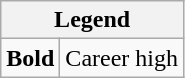<table class="wikitable mw-collapsible mw-collapsed">
<tr>
<th colspan="2">Legend</th>
</tr>
<tr>
<td><strong>Bold</strong></td>
<td>Career high</td>
</tr>
</table>
